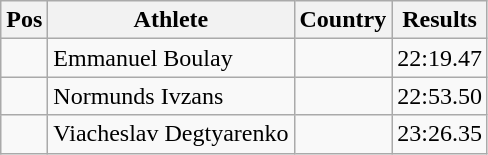<table class="wikitable wikble">
<tr>
<th>Pos</th>
<th>Athlete</th>
<th>Country</th>
<th>Results</th>
</tr>
<tr>
<td align="center"></td>
<td>Emmanuel Boulay</td>
<td></td>
<td>22:19.47</td>
</tr>
<tr>
<td align="center"></td>
<td>Normunds Ivzans</td>
<td></td>
<td>22:53.50</td>
</tr>
<tr>
<td align="center"></td>
<td>Viacheslav Degtyarenko</td>
<td></td>
<td>23:26.35</td>
</tr>
</table>
